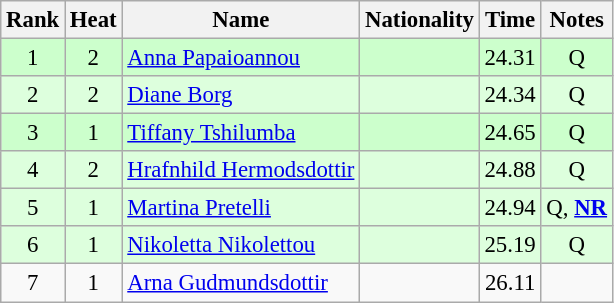<table class="wikitable sortable" style="text-align:center; font-size:95%">
<tr>
<th>Rank</th>
<th>Heat</th>
<th>Name</th>
<th>Nationality</th>
<th>Time</th>
<th>Notes</th>
</tr>
<tr bgcolor=ccffcc>
<td>1</td>
<td>2</td>
<td align=left><a href='#'>Anna Papaioannou</a></td>
<td align=left></td>
<td>24.31</td>
<td>Q</td>
</tr>
<tr bgcolor=ddffdd>
<td>2</td>
<td>2</td>
<td align=left><a href='#'>Diane Borg</a></td>
<td align=left></td>
<td>24.34</td>
<td>Q</td>
</tr>
<tr bgcolor=ccffcc>
<td>3</td>
<td>1</td>
<td align=left><a href='#'>Tiffany Tshilumba</a></td>
<td align=left></td>
<td>24.65</td>
<td>Q</td>
</tr>
<tr bgcolor=ddffdd>
<td>4</td>
<td>2</td>
<td align=left><a href='#'>Hrafnhild Hermodsdottir</a></td>
<td align=left></td>
<td>24.88</td>
<td>Q</td>
</tr>
<tr bgcolor=ddffdd>
<td>5</td>
<td>1</td>
<td align=left><a href='#'>Martina Pretelli</a></td>
<td align=left></td>
<td>24.94</td>
<td>Q, <strong><a href='#'>NR</a></strong></td>
</tr>
<tr bgcolor=ddffdd>
<td>6</td>
<td>1</td>
<td align=left><a href='#'>Nikoletta Nikolettou</a></td>
<td align=left></td>
<td>25.19</td>
<td>Q</td>
</tr>
<tr>
<td>7</td>
<td>1</td>
<td align=left><a href='#'>Arna Gudmundsdottir</a></td>
<td align=left></td>
<td>26.11</td>
<td></td>
</tr>
</table>
